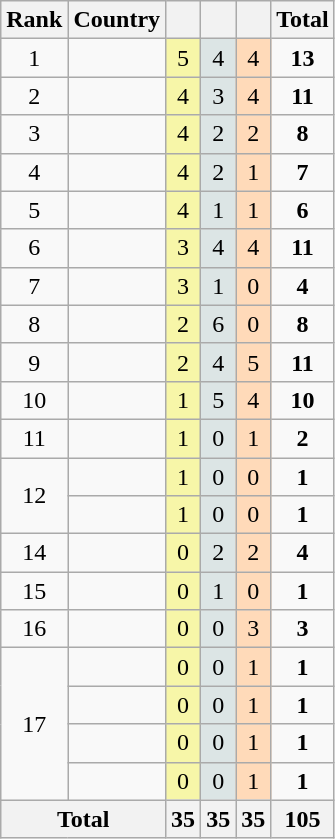<table class="wikitable sortable" style="text-align: left;">
<tr>
<th>Rank</th>
<th>Country</th>
<th></th>
<th></th>
<th></th>
<th>Total</th>
</tr>
<tr>
<td align="center">1</td>
<td></td>
<td align="center" style="background:#F7F6A8;">5</td>
<td align="center" style="background:#DCE5E5;">4</td>
<td align="center" style="background:#FFDAB9;">4</td>
<td align="center"><strong>13</strong></td>
</tr>
<tr>
<td align="center">2</td>
<td></td>
<td align="center" style="background:#F7F6A8;">4</td>
<td align="center" style="background:#DCE5E5;">3</td>
<td align="center" style="background:#FFDAB9;">4</td>
<td align="center"><strong>11</strong></td>
</tr>
<tr>
<td align="center">3</td>
<td></td>
<td align="center" style="background:#F7F6A8;">4</td>
<td align="center" style="background:#DCE5E5;">2</td>
<td align="center" style="background:#FFDAB9;">2</td>
<td align="center"><strong>8</strong></td>
</tr>
<tr>
<td align="center">4</td>
<td></td>
<td align="center" style="background:#F7F6A8;">4</td>
<td align="center" style="background:#DCE5E5;">2</td>
<td align="center" style="background:#FFDAB9;">1</td>
<td align="center"><strong>7</strong></td>
</tr>
<tr>
<td align="center">5</td>
<td></td>
<td align="center" style="background:#F7F6A8;">4</td>
<td align="center" style="background:#DCE5E5;">1</td>
<td align="center" style="background:#FFDAB9;">1</td>
<td align="center"><strong>6</strong></td>
</tr>
<tr>
<td align="center">6</td>
<td></td>
<td align="center" style="background:#F7F6A8;">3</td>
<td align="center" style="background:#DCE5E5;">4</td>
<td align="center" style="background:#FFDAB9;">4</td>
<td align="center"><strong>11</strong></td>
</tr>
<tr>
<td align="center">7</td>
<td></td>
<td align="center" style="background:#F7F6A8;">3</td>
<td align="center" style="background:#DCE5E5;">1</td>
<td align="center" style="background:#FFDAB9;">0</td>
<td align="center"><strong>4</strong></td>
</tr>
<tr>
<td align="center">8</td>
<td></td>
<td align="center" style="background:#F7F6A8;">2</td>
<td align="center" style="background:#DCE5E5;">6</td>
<td align="center" style="background:#FFDAB9;">0</td>
<td align="center"><strong>8</strong></td>
</tr>
<tr>
<td align="center">9</td>
<td></td>
<td align="center" style="background:#F7F6A8;">2</td>
<td align="center" style="background:#DCE5E5;">4</td>
<td align="center" style="background:#FFDAB9;">5</td>
<td align="center"><strong>11</strong></td>
</tr>
<tr>
<td align="center">10</td>
<td></td>
<td align="center" style="background:#F7F6A8;">1</td>
<td align="center" style="background:#DCE5E5;">5</td>
<td align="center" style="background:#FFDAB9;">4</td>
<td align="center"><strong>10</strong></td>
</tr>
<tr>
<td align="center">11</td>
<td></td>
<td align="center" style="background:#F7F6A8;">1</td>
<td align="center" style="background:#DCE5E5;">0</td>
<td align="center" style="background:#FFDAB9;">1</td>
<td align="center"><strong>2</strong></td>
</tr>
<tr>
<td align="center" rowspan=2>12</td>
<td></td>
<td align="center" style="background:#F7F6A8;">1</td>
<td align="center" style="background:#DCE5E5;">0</td>
<td align="center" style="background:#FFDAB9;">0</td>
<td align="center"><strong>1</strong></td>
</tr>
<tr>
<td></td>
<td align="center" style="background:#F7F6A8;">1</td>
<td align="center" style="background:#DCE5E5;">0</td>
<td align="center" style="background:#FFDAB9;">0</td>
<td align="center"><strong>1</strong></td>
</tr>
<tr>
<td align="center">14</td>
<td></td>
<td align="center" style="background:#F7F6A8;">0</td>
<td align="center" style="background:#DCE5E5;">2</td>
<td align="center" style="background:#FFDAB9;">2</td>
<td align="center"><strong>4</strong></td>
</tr>
<tr>
<td align="center">15</td>
<td></td>
<td align="center" style="background:#F7F6A8;">0</td>
<td align="center" style="background:#DCE5E5;">1</td>
<td align="center" style="background:#FFDAB9;">0</td>
<td align="center"><strong>1</strong></td>
</tr>
<tr>
<td align="center">16</td>
<td></td>
<td align="center" style="background:#F7F6A8;">0</td>
<td align="center" style="background:#DCE5E5;">0</td>
<td align="center" style="background:#FFDAB9;">3</td>
<td align="center"><strong>3</strong></td>
</tr>
<tr>
<td align="center" rowspan=4>17</td>
<td></td>
<td align="center" style="background:#F7F6A8;">0</td>
<td align="center" style="background:#DCE5E5;">0</td>
<td align="center" style="background:#FFDAB9;">1</td>
<td align="center"><strong>1</strong></td>
</tr>
<tr>
<td></td>
<td align="center" style="background:#F7F6A8;">0</td>
<td align="center" style="background:#DCE5E5;">0</td>
<td align="center" style="background:#FFDAB9;">1</td>
<td align="center"><strong>1</strong></td>
</tr>
<tr>
<td></td>
<td align="center" style="background:#F7F6A8;">0</td>
<td align="center" style="background:#DCE5E5;">0</td>
<td align="center" style="background:#FFDAB9;">1</td>
<td align="center"><strong>1</strong></td>
</tr>
<tr>
<td></td>
<td align="center" style="background:#F7F6A8;">0</td>
<td align="center" style="background:#DCE5E5;">0</td>
<td align="center" style="background:#FFDAB9;">1</td>
<td align="center"><strong>1</strong></td>
</tr>
<tr class="sortbottom">
<th colspan=2>Total</th>
<th>35</th>
<th>35</th>
<th>35</th>
<th>105</th>
</tr>
</table>
